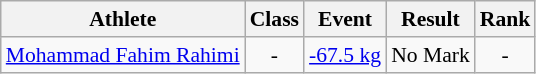<table class="wikitable" style="font-size:90%">
<tr>
<th>Athlete</th>
<th>Class</th>
<th>Event</th>
<th>Result</th>
<th>Rank</th>
</tr>
<tr>
<td><a href='#'>Mohammad Fahim Rahimi</a></td>
<td align=center>-</td>
<td><a href='#'>-67.5 kg</a></td>
<td align="center">No Mark</td>
<td align="center">-</td>
</tr>
</table>
